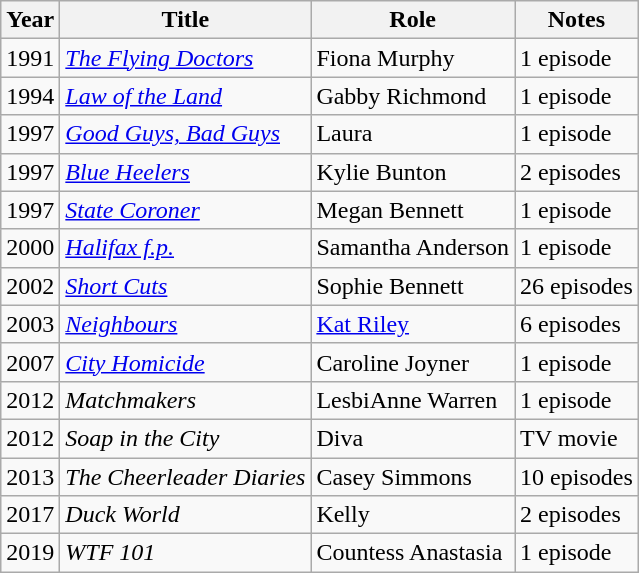<table class=wikitable>
<tr>
<th>Year</th>
<th>Title</th>
<th>Role</th>
<th>Notes</th>
</tr>
<tr>
<td>1991</td>
<td><em><a href='#'>The Flying Doctors</a></em></td>
<td>Fiona Murphy</td>
<td>1 episode</td>
</tr>
<tr>
<td>1994</td>
<td><em><a href='#'>Law of the Land</a></em></td>
<td>Gabby Richmond</td>
<td>1 episode</td>
</tr>
<tr>
<td>1997</td>
<td><em><a href='#'>Good Guys, Bad Guys</a></em></td>
<td>Laura</td>
<td>1 episode</td>
</tr>
<tr>
<td>1997</td>
<td><em><a href='#'>Blue Heelers</a></em></td>
<td>Kylie Bunton</td>
<td>2 episodes</td>
</tr>
<tr>
<td>1997</td>
<td><em><a href='#'>State Coroner</a></em></td>
<td>Megan Bennett</td>
<td>1 episode</td>
</tr>
<tr>
<td>2000</td>
<td><em><a href='#'>Halifax f.p.</a></em></td>
<td>Samantha Anderson</td>
<td>1 episode</td>
</tr>
<tr>
<td>2002</td>
<td><em><a href='#'>Short Cuts</a></em></td>
<td>Sophie Bennett</td>
<td>26 episodes</td>
</tr>
<tr>
<td>2003</td>
<td><em><a href='#'>Neighbours</a></em></td>
<td><a href='#'>Kat Riley</a></td>
<td>6 episodes</td>
</tr>
<tr>
<td>2007</td>
<td><em><a href='#'>City Homicide</a></em></td>
<td>Caroline Joyner</td>
<td>1 episode</td>
</tr>
<tr>
<td>2012</td>
<td><em>Matchmakers</em></td>
<td>LesbiAnne Warren</td>
<td>1 episode</td>
</tr>
<tr>
<td>2012</td>
<td><em>Soap in the City</em></td>
<td>Diva</td>
<td>TV movie</td>
</tr>
<tr>
<td>2013</td>
<td><em>The Cheerleader Diaries</em></td>
<td>Casey Simmons</td>
<td>10 episodes</td>
</tr>
<tr>
<td>2017</td>
<td><em>Duck World</em></td>
<td>Kelly</td>
<td>2 episodes</td>
</tr>
<tr>
<td>2019</td>
<td><em>WTF 101</em></td>
<td>Countess Anastasia</td>
<td>1 episode</td>
</tr>
</table>
